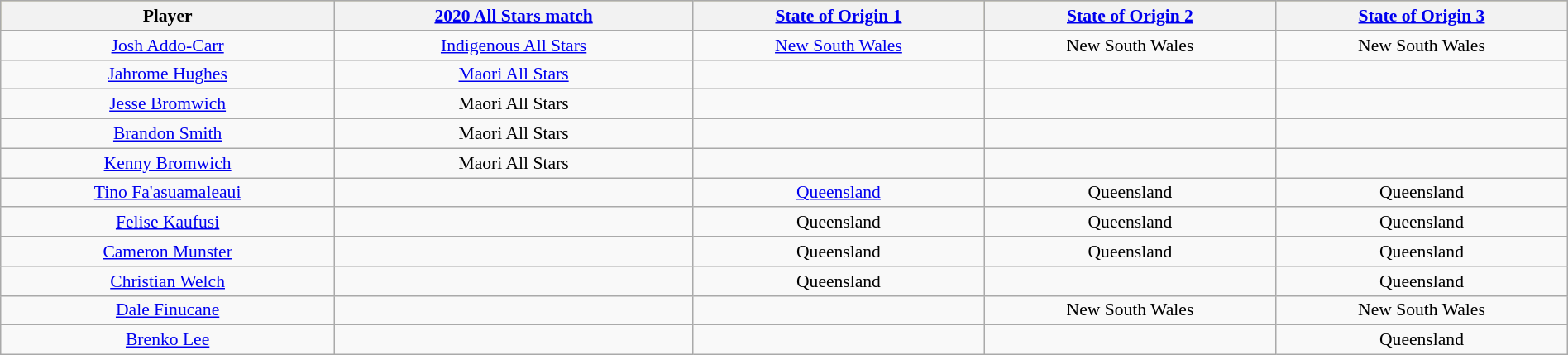<table class="wikitable"  style="text-align:center; width:100%; font-size:90%;">
<tr style="background:#bdb76b;">
<th>Player</th>
<th><a href='#'>2020 All Stars match</a></th>
<th><a href='#'>State of Origin 1</a></th>
<th><a href='#'>State of Origin 2</a></th>
<th><a href='#'>State of Origin 3</a></th>
</tr>
<tr>
<td><a href='#'>Josh Addo-Carr</a></td>
<td><a href='#'>Indigenous All Stars</a></td>
<td><a href='#'>New South Wales</a></td>
<td>New South Wales</td>
<td>New South Wales</td>
</tr>
<tr>
<td><a href='#'>Jahrome Hughes</a></td>
<td><a href='#'>Maori All Stars</a></td>
<td></td>
<td></td>
<td></td>
</tr>
<tr>
<td><a href='#'>Jesse Bromwich</a></td>
<td>Maori All Stars</td>
<td></td>
<td></td>
<td></td>
</tr>
<tr>
<td><a href='#'>Brandon Smith</a></td>
<td>Maori All Stars</td>
<td></td>
<td></td>
<td></td>
</tr>
<tr>
<td><a href='#'>Kenny Bromwich</a></td>
<td>Maori All Stars</td>
<td></td>
<td></td>
<td></td>
</tr>
<tr>
<td><a href='#'>Tino Fa'asuamaleaui</a></td>
<td></td>
<td><a href='#'>Queensland</a></td>
<td>Queensland</td>
<td>Queensland</td>
</tr>
<tr>
<td><a href='#'>Felise Kaufusi</a></td>
<td></td>
<td>Queensland</td>
<td>Queensland</td>
<td>Queensland</td>
</tr>
<tr>
<td><a href='#'>Cameron Munster</a></td>
<td></td>
<td>Queensland</td>
<td>Queensland</td>
<td>Queensland</td>
</tr>
<tr>
<td><a href='#'>Christian Welch</a></td>
<td></td>
<td>Queensland</td>
<td></td>
<td>Queensland</td>
</tr>
<tr>
<td><a href='#'>Dale Finucane</a></td>
<td></td>
<td></td>
<td>New South Wales</td>
<td>New South Wales</td>
</tr>
<tr>
<td><a href='#'>Brenko Lee</a></td>
<td></td>
<td></td>
<td></td>
<td>Queensland</td>
</tr>
</table>
